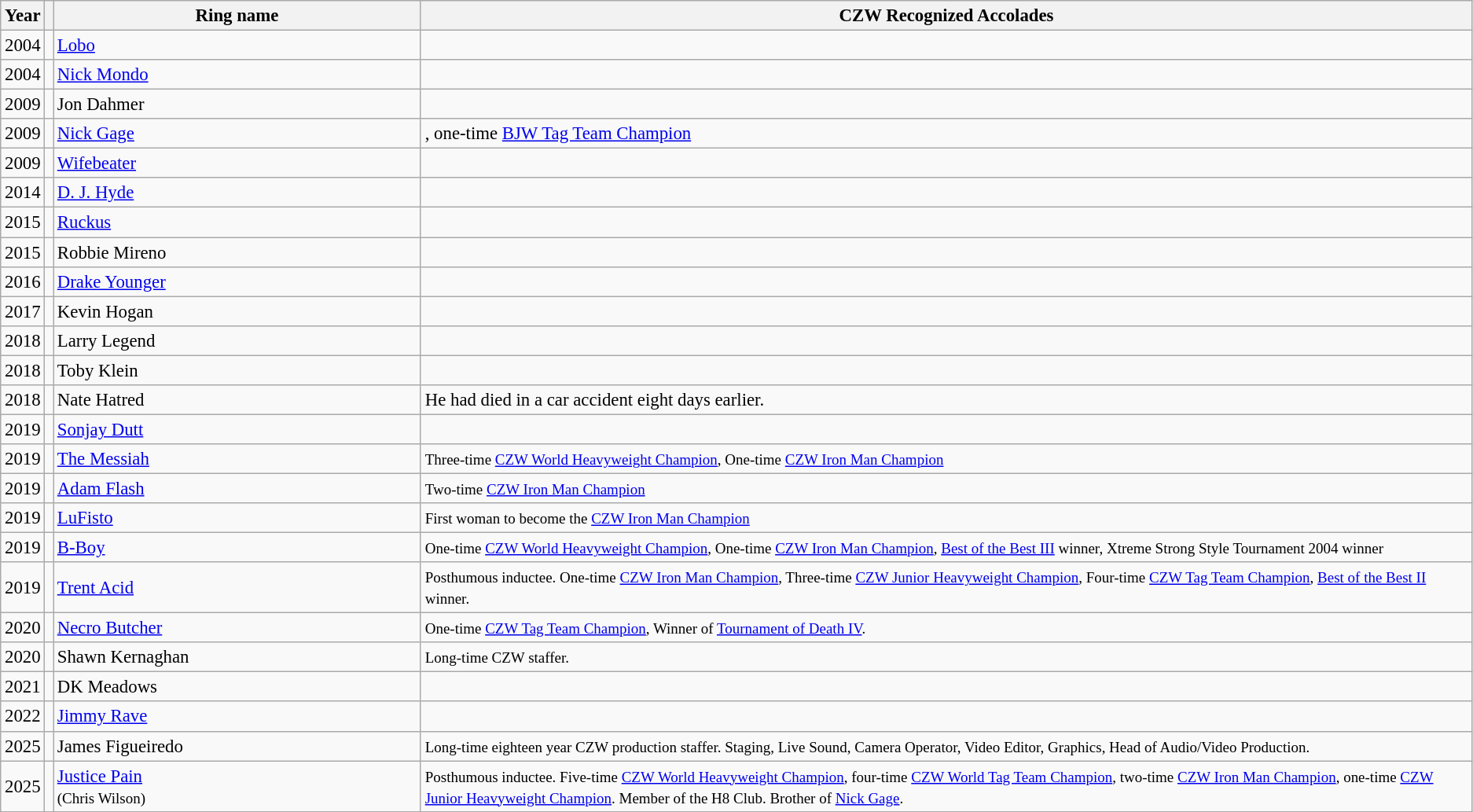<table class="wikitable sortable" style="font-size: 95%">
<tr>
<th style="width:1%;">Year</th>
<th class="unsortable"></th>
<th style="width:25%;">Ring name<br></th>
<th class="unsortable">CZW Recognized Accolades</th>
</tr>
<tr>
<td>2004</td>
<td></td>
<td><a href='#'>Lobo</a><br></td>
<td></td>
</tr>
<tr>
<td>2004</td>
<td></td>
<td><a href='#'>Nick Mondo</a><br></td>
<td></td>
</tr>
<tr>
<td>2009</td>
<td></td>
<td>Jon Dahmer<br></td>
<td></td>
</tr>
<tr>
<td>2009</td>
<td></td>
<td><a href='#'>Nick Gage</a><br></td>
<td>, one-time <a href='#'>BJW Tag Team Champion</a></td>
</tr>
<tr>
<td>2009</td>
<td></td>
<td><a href='#'>Wifebeater</a><br></td>
<td></td>
</tr>
<tr>
<td>2014</td>
<td></td>
<td><a href='#'>D. J. Hyde</a><br></td>
<td></td>
</tr>
<tr>
<td>2015</td>
<td></td>
<td><a href='#'>Ruckus</a><br></td>
<td></td>
</tr>
<tr>
<td>2015</td>
<td></td>
<td>Robbie Mireno<br></td>
<td></td>
</tr>
<tr>
<td>2016</td>
<td></td>
<td><a href='#'>Drake Younger</a><br></td>
<td></td>
</tr>
<tr>
<td>2017</td>
<td></td>
<td>Kevin Hogan</td>
<td></td>
</tr>
<tr>
<td>2018</td>
<td></td>
<td>Larry Legend<br></td>
<td></td>
</tr>
<tr>
<td>2018</td>
<td></td>
<td>Toby Klein<br></td>
<td></td>
</tr>
<tr>
<td>2018</td>
<td></td>
<td>Nate Hatred<br></td>
<td> He had died in a car accident  eight days earlier.</td>
</tr>
<tr>
<td>2019</td>
<td></td>
<td><a href='#'>Sonjay Dutt</a> <br></td>
<td></td>
</tr>
<tr>
<td>2019</td>
<td></td>
<td><a href='#'>The Messiah</a><br></td>
<td><small>Three-time <a href='#'>CZW World Heavyweight Champion</a>, One-time <a href='#'>CZW Iron Man Champion</a></small></td>
</tr>
<tr>
<td>2019</td>
<td></td>
<td><a href='#'>Adam Flash</a><br></td>
<td><small>Two-time <a href='#'>CZW Iron Man Champion</a></small></td>
</tr>
<tr>
<td>2019</td>
<td></td>
<td><a href='#'>LuFisto</a><br></td>
<td><small>First woman to become the <a href='#'>CZW Iron Man Champion</a></small></td>
</tr>
<tr>
<td>2019</td>
<td></td>
<td><a href='#'>B-Boy</a><br></td>
<td><small>One-time <a href='#'>CZW World Heavyweight Champion</a>, One-time <a href='#'>CZW Iron Man Champion</a>, <a href='#'>Best of the Best III</a> winner, Xtreme Strong Style Tournament 2004 winner</small></td>
</tr>
<tr>
<td>2019</td>
<td></td>
<td><a href='#'>Trent Acid</a><br></td>
<td><small>Posthumous inductee. One-time <a href='#'>CZW Iron Man Champion</a>, Three-time <a href='#'>CZW Junior Heavyweight Champion</a>, Four-time <a href='#'>CZW Tag Team Champion</a>, <a href='#'>Best of the Best II</a> winner.</small></td>
</tr>
<tr>
<td>2020</td>
<td></td>
<td><a href='#'>Necro Butcher</a><br></td>
<td><small>One-time <a href='#'>CZW Tag Team Champion</a>, Winner of <a href='#'>Tournament of Death IV</a>.</small></td>
</tr>
<tr>
<td>2020</td>
<td></td>
<td>Shawn Kernaghan</td>
<td><small>Long-time CZW staffer.</small></td>
</tr>
<tr>
<td>2021</td>
<td></td>
<td>DK Meadows<br><small></small></td>
<td></td>
</tr>
<tr>
<td>2022</td>
<td></td>
<td><a href='#'>Jimmy Rave</a><br><small></small></td>
<td></td>
</tr>
<tr>
<td>2025</td>
<td></td>
<td>James Figueiredo</td>
<td><small>Long-time eighteen year CZW production staffer. Staging, Live Sound, Camera Operator, Video Editor, Graphics, Head of Audio/Video Production.</small></td>
</tr>
<tr>
<td>2025</td>
<td></td>
<td><a href='#'>Justice Pain</a><br><small>(Chris Wilson)</small></td>
<td><small>Posthumous inductee. Five-time <a href='#'>CZW World Heavyweight Champion</a>, four-time <a href='#'>CZW World Tag Team Champion</a>, two-time <a href='#'>CZW Iron Man Champion</a>, one-time <a href='#'>CZW Junior Heavyweight Champion</a>. Member of the H8 Club. Brother of <a href='#'>Nick Gage</a>.</small></td>
</tr>
</table>
